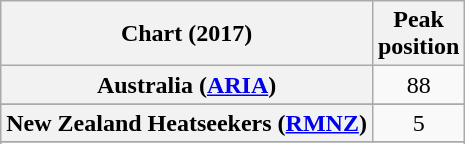<table class="wikitable sortable plainrowheaders" style="text-align:center">
<tr>
<th scope="col">Chart (2017)</th>
<th scope="col">Peak<br>position</th>
</tr>
<tr>
<th scope="row">Australia (<a href='#'>ARIA</a>)</th>
<td>88</td>
</tr>
<tr>
</tr>
<tr>
<th scope="row">New Zealand Heatseekers (<a href='#'>RMNZ</a>)</th>
<td>5</td>
</tr>
<tr>
</tr>
<tr>
</tr>
</table>
